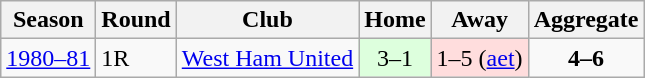<table class="wikitable">
<tr>
<th>Season</th>
<th>Round</th>
<th>Club</th>
<th>Home</th>
<th>Away</th>
<th>Aggregate</th>
</tr>
<tr>
<td><a href='#'>1980–81</a></td>
<td>1R</td>
<td> <a href='#'>West Ham United</a></td>
<td bgcolor="#ddffdd" style="text-align:center;">3–1</td>
<td bgcolor="#ffdddd" style="text-align:center;">1–5 (<a href='#'>aet</a>)</td>
<td style="text-align:center;"><strong>4–6</strong></td>
</tr>
</table>
